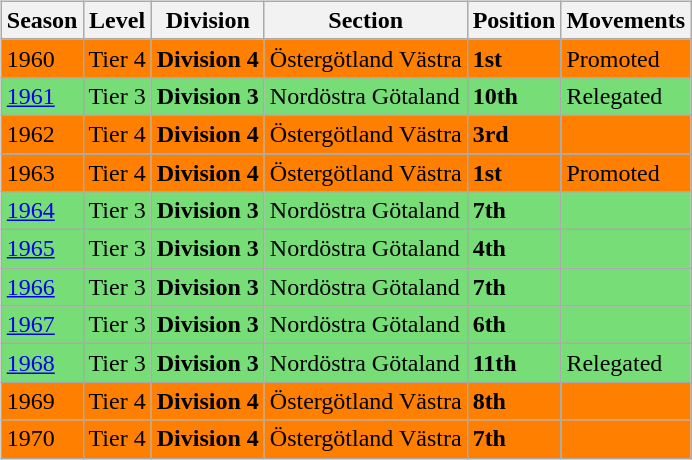<table>
<tr>
<td valign="top" width=0%><br><table class="wikitable">
<tr style="background:#f0f6fa;">
<th><strong>Season</strong></th>
<th><strong>Level</strong></th>
<th><strong>Division</strong></th>
<th><strong>Section</strong></th>
<th><strong>Position</strong></th>
<th><strong>Movements</strong></th>
</tr>
<tr>
<td style="background:#FF7F00;">1960</td>
<td style="background:#FF7F00;">Tier 4</td>
<td style="background:#FF7F00;"><strong>Division 4</strong></td>
<td style="background:#FF7F00;">Östergötland Västra</td>
<td style="background:#FF7F00;"><strong>1st</strong></td>
<td style="background:#FF7F00;">Promoted</td>
</tr>
<tr>
<td style="background:#77DD77;"><a href='#'>1961</a></td>
<td style="background:#77DD77;">Tier 3</td>
<td style="background:#77DD77;"><strong>Division 3</strong></td>
<td style="background:#77DD77;">Nordöstra Götaland</td>
<td style="background:#77DD77;"><strong>10th</strong></td>
<td style="background:#77DD77;">Relegated</td>
</tr>
<tr>
<td style="background:#FF7F00;">1962</td>
<td style="background:#FF7F00;">Tier 4</td>
<td style="background:#FF7F00;"><strong>Division 4</strong></td>
<td style="background:#FF7F00;">Östergötland Västra</td>
<td style="background:#FF7F00;"><strong>3rd</strong></td>
<td style="background:#FF7F00;"></td>
</tr>
<tr>
<td style="background:#FF7F00;">1963</td>
<td style="background:#FF7F00;">Tier 4</td>
<td style="background:#FF7F00;"><strong>Division 4</strong></td>
<td style="background:#FF7F00;">Östergötland Västra</td>
<td style="background:#FF7F00;"><strong>1st</strong></td>
<td style="background:#FF7F00;">Promoted</td>
</tr>
<tr>
<td style="background:#77DD77;"><a href='#'>1964</a></td>
<td style="background:#77DD77;">Tier 3</td>
<td style="background:#77DD77;"><strong>Division 3</strong></td>
<td style="background:#77DD77;">Nordöstra Götaland</td>
<td style="background:#77DD77;"><strong>7th</strong></td>
<td style="background:#77DD77;"></td>
</tr>
<tr>
<td style="background:#77DD77;"><a href='#'>1965</a></td>
<td style="background:#77DD77;">Tier 3</td>
<td style="background:#77DD77;"><strong>Division 3</strong></td>
<td style="background:#77DD77;">Nordöstra Götaland</td>
<td style="background:#77DD77;"><strong>4th</strong></td>
<td style="background:#77DD77;"></td>
</tr>
<tr>
<td style="background:#77DD77;"><a href='#'>1966</a></td>
<td style="background:#77DD77;">Tier 3</td>
<td style="background:#77DD77;"><strong>Division 3</strong></td>
<td style="background:#77DD77;">Nordöstra Götaland</td>
<td style="background:#77DD77;"><strong>7th</strong></td>
<td style="background:#77DD77;"></td>
</tr>
<tr>
<td style="background:#77DD77;"><a href='#'>1967</a></td>
<td style="background:#77DD77;">Tier 3</td>
<td style="background:#77DD77;"><strong>Division 3</strong></td>
<td style="background:#77DD77;">Nordöstra Götaland</td>
<td style="background:#77DD77;"><strong>6th</strong></td>
<td style="background:#77DD77;"></td>
</tr>
<tr>
<td style="background:#77DD77;"><a href='#'>1968</a></td>
<td style="background:#77DD77;">Tier 3</td>
<td style="background:#77DD77;"><strong>Division 3</strong></td>
<td style="background:#77DD77;">Nordöstra Götaland</td>
<td style="background:#77DD77;"><strong>11th</strong></td>
<td style="background:#77DD77;">Relegated</td>
</tr>
<tr>
<td style="background:#FF7F00;">1969</td>
<td style="background:#FF7F00;">Tier 4</td>
<td style="background:#FF7F00;"><strong>Division 4</strong></td>
<td style="background:#FF7F00;">Östergötland Västra</td>
<td style="background:#FF7F00;"><strong>8th</strong></td>
<td style="background:#FF7F00;"></td>
</tr>
<tr>
<td style="background:#FF7F00;">1970</td>
<td style="background:#FF7F00;">Tier 4</td>
<td style="background:#FF7F00;"><strong>Division 4</strong></td>
<td style="background:#FF7F00;">Östergötland Västra</td>
<td style="background:#FF7F00;"><strong>7th</strong></td>
<td style="background:#FF7F00;"></td>
</tr>
</table>

</td>
</tr>
</table>
